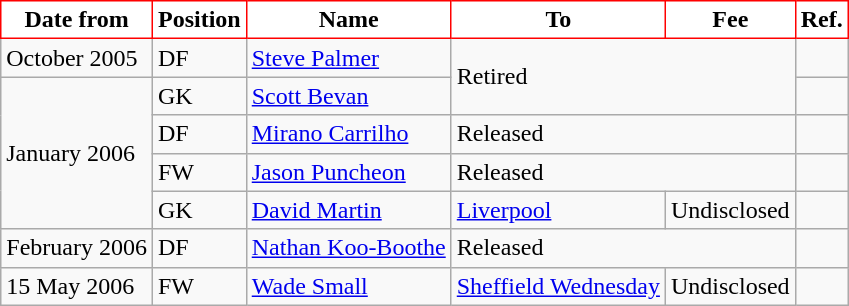<table class="wikitable">
<tr>
<th style="background:#FFFFFF; color:black; border:1px solid red;">Date from</th>
<th style="background:#FFFFFF; color:black; border:1px solid red;">Position</th>
<th style="background:#FFFFFF; color:black; border:1px solid red;">Name</th>
<th style="background:#FFFFFF; color:black; border:1px solid red;">To</th>
<th style="background:#FFFFFF; color:black; border:1px solid red;">Fee</th>
<th style="background:#FFFFFF; color:black; border:1px solid red;">Ref.</th>
</tr>
<tr>
<td>October 2005</td>
<td>DF</td>
<td> <a href='#'>Steve Palmer</a></td>
<td rowspan="2" colspan="2">Retired</td>
<td></td>
</tr>
<tr>
<td rowspan="4">January 2006</td>
<td>GK</td>
<td> <a href='#'>Scott Bevan</a></td>
<td></td>
</tr>
<tr>
<td>DF</td>
<td> <a href='#'>Mirano Carrilho</a></td>
<td colspan="2">Released</td>
<td></td>
</tr>
<tr>
<td>FW</td>
<td> <a href='#'>Jason Puncheon</a></td>
<td colspan="2">Released</td>
<td></td>
</tr>
<tr>
<td>GK</td>
<td> <a href='#'>David Martin</a></td>
<td><a href='#'>Liverpool</a></td>
<td>Undisclosed</td>
<td></td>
</tr>
<tr>
<td>February 2006</td>
<td>DF</td>
<td> <a href='#'>Nathan Koo-Boothe</a></td>
<td colspan="2">Released</td>
<td></td>
</tr>
<tr>
<td>15 May 2006</td>
<td>FW</td>
<td> <a href='#'>Wade Small</a></td>
<td><a href='#'>Sheffield Wednesday</a></td>
<td>Undisclosed</td>
<td></td>
</tr>
</table>
